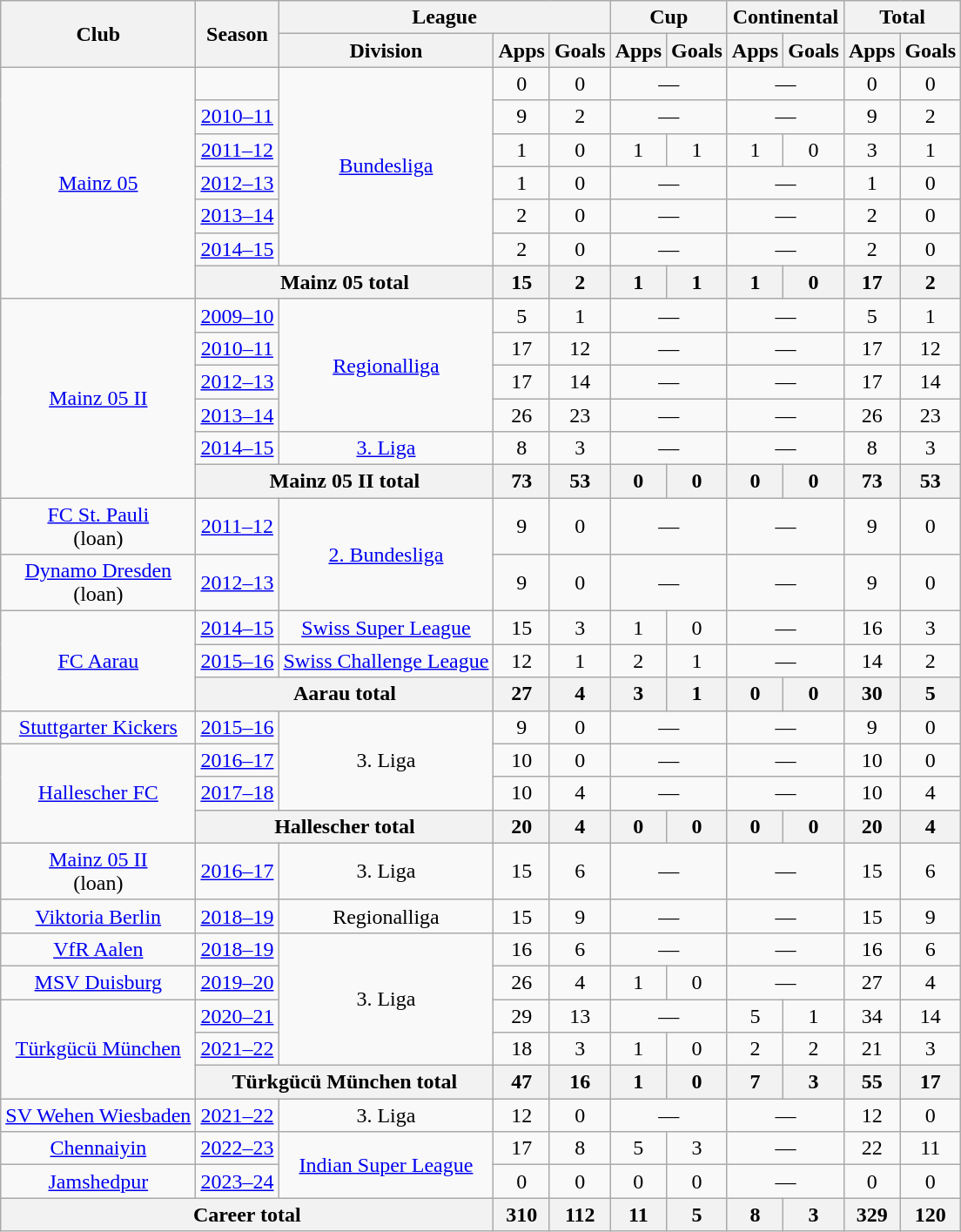<table class="wikitable" style="text-align:center">
<tr>
<th rowspan="2">Club</th>
<th rowspan="2">Season</th>
<th colspan="3">League</th>
<th colspan="2">Cup</th>
<th colspan="2">Continental</th>
<th colspan="2">Total</th>
</tr>
<tr>
<th>Division</th>
<th>Apps</th>
<th>Goals</th>
<th>Apps</th>
<th>Goals</th>
<th>Apps</th>
<th>Goals</th>
<th>Apps</th>
<th>Goals</th>
</tr>
<tr>
<td rowspan="7"><a href='#'>Mainz 05</a></td>
<td></td>
<td rowspan="6"><a href='#'>Bundesliga</a></td>
<td>0</td>
<td>0</td>
<td colspan="2">—</td>
<td colspan="2">—</td>
<td>0</td>
<td>0</td>
</tr>
<tr>
<td><a href='#'>2010–11</a></td>
<td>9</td>
<td>2</td>
<td colspan="2">—</td>
<td colspan="2">—</td>
<td>9</td>
<td>2</td>
</tr>
<tr>
<td><a href='#'>2011–12</a></td>
<td>1</td>
<td>0</td>
<td>1</td>
<td>1</td>
<td>1</td>
<td>0</td>
<td>3</td>
<td>1</td>
</tr>
<tr>
<td><a href='#'>2012–13</a></td>
<td>1</td>
<td>0</td>
<td colspan="2">—</td>
<td colspan="2">—</td>
<td>1</td>
<td>0</td>
</tr>
<tr>
<td><a href='#'>2013–14</a></td>
<td>2</td>
<td>0</td>
<td colspan="2">—</td>
<td colspan="2">—</td>
<td>2</td>
<td>0</td>
</tr>
<tr>
<td><a href='#'>2014–15</a></td>
<td>2</td>
<td>0</td>
<td colspan="2">—</td>
<td colspan="2">—</td>
<td>2</td>
<td>0</td>
</tr>
<tr>
<th colspan="2">Mainz 05 total</th>
<th>15</th>
<th>2</th>
<th>1</th>
<th>1</th>
<th>1</th>
<th>0</th>
<th>17</th>
<th>2</th>
</tr>
<tr>
<td rowspan="6"><a href='#'>Mainz 05 II</a></td>
<td><a href='#'>2009–10</a></td>
<td rowspan="4"><a href='#'>Regionalliga</a></td>
<td>5</td>
<td>1</td>
<td colspan="2">—</td>
<td colspan="2">—</td>
<td>5</td>
<td>1</td>
</tr>
<tr>
<td><a href='#'>2010–11</a></td>
<td>17</td>
<td>12</td>
<td colspan="2">—</td>
<td colspan="2">—</td>
<td>17</td>
<td>12</td>
</tr>
<tr>
<td><a href='#'>2012–13</a></td>
<td>17</td>
<td>14</td>
<td colspan="2">—</td>
<td colspan="2">—</td>
<td>17</td>
<td>14</td>
</tr>
<tr>
<td><a href='#'>2013–14</a></td>
<td>26</td>
<td>23</td>
<td colspan="2">—</td>
<td colspan="2">—</td>
<td>26</td>
<td>23</td>
</tr>
<tr>
<td><a href='#'>2014–15</a></td>
<td><a href='#'>3. Liga</a></td>
<td>8</td>
<td>3</td>
<td colspan="2">—</td>
<td colspan="2">—</td>
<td>8</td>
<td>3</td>
</tr>
<tr>
<th colspan="2">Mainz 05 II total</th>
<th>73</th>
<th>53</th>
<th>0</th>
<th>0</th>
<th>0</th>
<th>0</th>
<th>73</th>
<th>53</th>
</tr>
<tr>
<td rowspan="1"><a href='#'>FC St. Pauli</a> <br>(loan)</td>
<td><a href='#'>2011–12</a></td>
<td rowspan="2"><a href='#'>2. Bundesliga</a></td>
<td>9</td>
<td>0</td>
<td colspan="2">—</td>
<td colspan="2">—</td>
<td>9</td>
<td>0</td>
</tr>
<tr>
<td rowspan="1"><a href='#'>Dynamo Dresden</a> <br>(loan)</td>
<td><a href='#'>2012–13</a></td>
<td>9</td>
<td>0</td>
<td colspan="2">—</td>
<td colspan="2">—</td>
<td>9</td>
<td>0</td>
</tr>
<tr>
<td rowspan="3"><a href='#'>FC Aarau</a></td>
<td><a href='#'>2014–15</a></td>
<td rowspan="1"><a href='#'>Swiss Super League</a></td>
<td>15</td>
<td>3</td>
<td>1</td>
<td>0</td>
<td colspan="2">—</td>
<td>16</td>
<td>3</td>
</tr>
<tr>
<td><a href='#'>2015–16</a></td>
<td rowspan="1"><a href='#'>Swiss Challenge League</a></td>
<td>12</td>
<td>1</td>
<td>2</td>
<td>1</td>
<td colspan="2">—</td>
<td>14</td>
<td>2</td>
</tr>
<tr>
<th colspan="2">Aarau total</th>
<th>27</th>
<th>4</th>
<th>3</th>
<th>1</th>
<th>0</th>
<th>0</th>
<th>30</th>
<th>5</th>
</tr>
<tr>
<td rowspan="1"><a href='#'>Stuttgarter Kickers</a></td>
<td><a href='#'>2015–16</a></td>
<td rowspan="3">3. Liga</td>
<td>9</td>
<td>0</td>
<td colspan="2">—</td>
<td colspan="2">—</td>
<td>9</td>
<td>0</td>
</tr>
<tr>
<td rowspan="3"><a href='#'>Hallescher FC</a></td>
<td><a href='#'>2016–17</a></td>
<td>10</td>
<td>0</td>
<td colspan="2">—</td>
<td colspan="2">—</td>
<td>10</td>
<td>0</td>
</tr>
<tr>
<td><a href='#'>2017–18</a></td>
<td>10</td>
<td>4</td>
<td colspan="2">—</td>
<td colspan="2">—</td>
<td>10</td>
<td>4</td>
</tr>
<tr>
<th colspan="2">Hallescher total</th>
<th>20</th>
<th>4</th>
<th>0</th>
<th>0</th>
<th>0</th>
<th>0</th>
<th>20</th>
<th>4</th>
</tr>
<tr>
<td rowspan="1"><a href='#'>Mainz 05 II</a> <br>(loan)</td>
<td><a href='#'>2016–17</a></td>
<td>3. Liga</td>
<td>15</td>
<td>6</td>
<td colspan="2">—</td>
<td colspan="2">—</td>
<td>15</td>
<td>6</td>
</tr>
<tr>
<td rowspan="1"><a href='#'>Viktoria Berlin</a></td>
<td><a href='#'>2018–19</a></td>
<td rowspan="1">Regionalliga</td>
<td>15</td>
<td>9</td>
<td colspan="2">—</td>
<td colspan="2">—</td>
<td>15</td>
<td>9</td>
</tr>
<tr>
<td rowspan="1"><a href='#'>VfR Aalen</a></td>
<td><a href='#'>2018–19</a></td>
<td rowspan="4">3. Liga</td>
<td>16</td>
<td>6</td>
<td colspan="2">—</td>
<td colspan="2">—</td>
<td>16</td>
<td>6</td>
</tr>
<tr>
<td rowspan="1"><a href='#'>MSV Duisburg</a></td>
<td><a href='#'>2019–20</a></td>
<td>26</td>
<td>4</td>
<td>1</td>
<td>0</td>
<td colspan="2">—</td>
<td>27</td>
<td>4</td>
</tr>
<tr>
<td rowspan="3"><a href='#'>Türkgücü München</a></td>
<td><a href='#'>2020–21</a></td>
<td>29</td>
<td>13</td>
<td colspan="2">—</td>
<td>5</td>
<td>1</td>
<td>34</td>
<td>14</td>
</tr>
<tr>
<td><a href='#'>2021–22</a></td>
<td>18</td>
<td>3</td>
<td>1</td>
<td>0</td>
<td>2</td>
<td>2</td>
<td>21</td>
<td>3</td>
</tr>
<tr>
<th colspan="2">Türkgücü München total</th>
<th>47</th>
<th>16</th>
<th>1</th>
<th>0</th>
<th>7</th>
<th>3</th>
<th>55</th>
<th>17</th>
</tr>
<tr>
<td rowspan="1"><a href='#'>SV Wehen Wiesbaden</a></td>
<td><a href='#'>2021–22</a></td>
<td rowspan="1">3. Liga</td>
<td>12</td>
<td>0</td>
<td colspan="2">—</td>
<td colspan="2">—</td>
<td>12</td>
<td>0</td>
</tr>
<tr>
<td rowspan="1"><a href='#'>Chennaiyin</a></td>
<td><a href='#'>2022–23</a></td>
<td rowspan="2"><a href='#'>Indian Super League</a></td>
<td>17</td>
<td>8</td>
<td>5</td>
<td>3</td>
<td colspan="2">—</td>
<td>22</td>
<td>11</td>
</tr>
<tr>
<td rowspan="1"><a href='#'>Jamshedpur</a></td>
<td><a href='#'>2023–24</a></td>
<td>0</td>
<td>0</td>
<td>0</td>
<td>0</td>
<td colspan="2">—</td>
<td>0</td>
<td>0</td>
</tr>
<tr>
<th colspan="3">Career total</th>
<th>310</th>
<th>112</th>
<th>11</th>
<th>5</th>
<th>8</th>
<th>3</th>
<th>329</th>
<th>120</th>
</tr>
</table>
